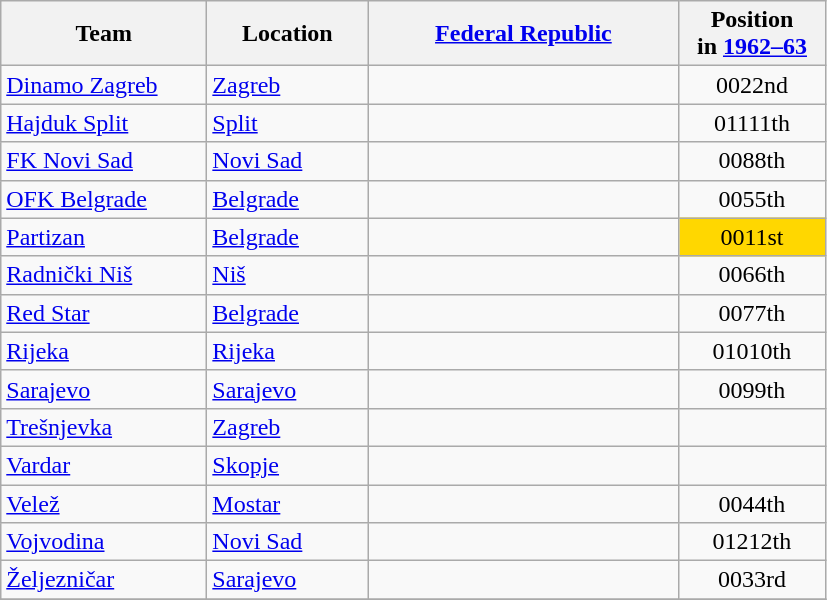<table class="wikitable sortable" style="text-align: left;">
<tr>
<th width="130">Team</th>
<th width="100">Location</th>
<th width="200"><a href='#'>Federal Republic</a></th>
<th width="90">Position<br>in <a href='#'>1962–63</a></th>
</tr>
<tr>
<td><a href='#'>Dinamo Zagreb</a></td>
<td><a href='#'>Zagreb</a></td>
<td></td>
<td style="text-align:center;"><span>002</span>2nd</td>
</tr>
<tr>
<td><a href='#'>Hajduk Split</a></td>
<td><a href='#'>Split</a></td>
<td></td>
<td style="text-align:center;"><span>011</span>11th</td>
</tr>
<tr>
<td><a href='#'>FK Novi Sad</a></td>
<td><a href='#'>Novi Sad</a></td>
<td></td>
<td style="text-align:center;"><span>008</span>8th</td>
</tr>
<tr>
<td><a href='#'>OFK Belgrade</a></td>
<td><a href='#'>Belgrade</a></td>
<td></td>
<td style="text-align:center;"><span>005</span>5th</td>
</tr>
<tr>
<td><a href='#'>Partizan</a></td>
<td><a href='#'>Belgrade</a></td>
<td></td>
<td style="text-align:center;" bgcolor="gold"><span>001</span>1st</td>
</tr>
<tr>
<td><a href='#'>Radnički Niš</a></td>
<td><a href='#'>Niš</a></td>
<td></td>
<td style="text-align:center;"><span>006</span>6th</td>
</tr>
<tr>
<td><a href='#'>Red Star</a></td>
<td><a href='#'>Belgrade</a></td>
<td></td>
<td style="text-align:center;"><span>007</span>7th</td>
</tr>
<tr>
<td><a href='#'>Rijeka</a></td>
<td><a href='#'>Rijeka</a></td>
<td></td>
<td style="text-align:center;"><span>010</span>10th</td>
</tr>
<tr>
<td><a href='#'>Sarajevo</a></td>
<td><a href='#'>Sarajevo</a></td>
<td></td>
<td style="text-align:center;"><span>009</span>9th</td>
</tr>
<tr>
<td><a href='#'>Trešnjevka</a></td>
<td><a href='#'>Zagreb</a></td>
<td></td>
<td></td>
</tr>
<tr>
<td><a href='#'>Vardar</a></td>
<td><a href='#'>Skopje</a></td>
<td></td>
<td></td>
</tr>
<tr>
<td><a href='#'>Velež</a></td>
<td><a href='#'>Mostar</a></td>
<td></td>
<td style="text-align:center;"><span>004</span>4th</td>
</tr>
<tr>
<td><a href='#'>Vojvodina</a></td>
<td><a href='#'>Novi Sad</a></td>
<td></td>
<td style="text-align:center;"><span>012</span>12th</td>
</tr>
<tr>
<td><a href='#'>Željezničar</a></td>
<td><a href='#'>Sarajevo</a></td>
<td></td>
<td style="text-align:center;"><span>003</span>3rd</td>
</tr>
<tr>
</tr>
</table>
